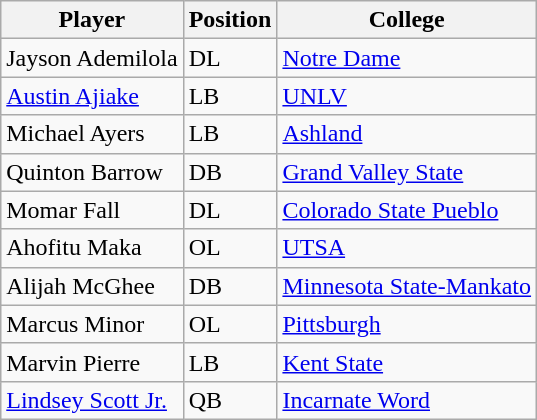<table class="wikitable">
<tr>
<th>Player</th>
<th>Position</th>
<th>College</th>
</tr>
<tr>
<td>Jayson Ademilola</td>
<td>DL</td>
<td><a href='#'>Notre Dame</a></td>
</tr>
<tr>
<td><a href='#'>Austin Ajiake</a></td>
<td>LB</td>
<td><a href='#'>UNLV</a></td>
</tr>
<tr>
<td>Michael Ayers</td>
<td>LB</td>
<td><a href='#'>Ashland</a></td>
</tr>
<tr>
<td>Quinton Barrow</td>
<td>DB</td>
<td><a href='#'>Grand Valley State</a></td>
</tr>
<tr>
<td>Momar Fall</td>
<td>DL</td>
<td><a href='#'>Colorado State Pueblo</a></td>
</tr>
<tr>
<td>Ahofitu Maka</td>
<td>OL</td>
<td><a href='#'>UTSA</a></td>
</tr>
<tr>
<td>Alijah McGhee</td>
<td>DB</td>
<td><a href='#'>Minnesota State-Mankato</a></td>
</tr>
<tr>
<td>Marcus Minor</td>
<td>OL</td>
<td><a href='#'>Pittsburgh</a></td>
</tr>
<tr>
<td>Marvin Pierre</td>
<td>LB</td>
<td><a href='#'>Kent State</a></td>
</tr>
<tr>
<td><a href='#'>Lindsey Scott Jr.</a></td>
<td>QB</td>
<td><a href='#'>Incarnate Word</a></td>
</tr>
</table>
